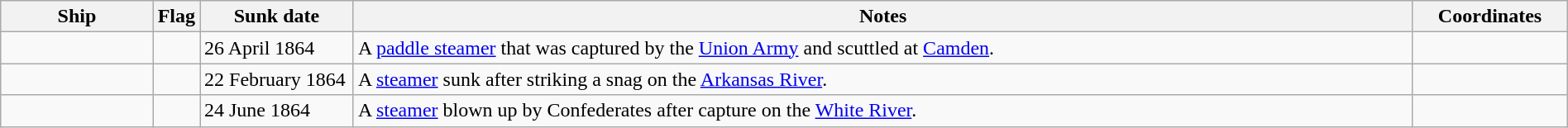<table class=wikitable | style = "width:100%">
<tr>
<th style="width:10%">Ship</th>
<th>Flag</th>
<th style="width:10%">Sunk date</th>
<th style="width:70%">Notes</th>
<th style="width:10%">Coordinates</th>
</tr>
<tr>
<td></td>
<td></td>
<td>26 April 1864</td>
<td>A <a href='#'>paddle steamer</a> that was captured by the <a href='#'>Union Army</a> and scuttled at <a href='#'>Camden</a>.</td>
<td></td>
</tr>
<tr>
<td></td>
<td></td>
<td>22 February 1864</td>
<td>A <a href='#'>steamer</a> sunk after striking a snag on the <a href='#'>Arkansas River</a>.</td>
<td></td>
</tr>
<tr>
<td></td>
<td></td>
<td>24 June 1864</td>
<td>A <a href='#'>steamer</a> blown up by Confederates after capture on the <a href='#'>White River</a>.</td>
<td></td>
</tr>
</table>
